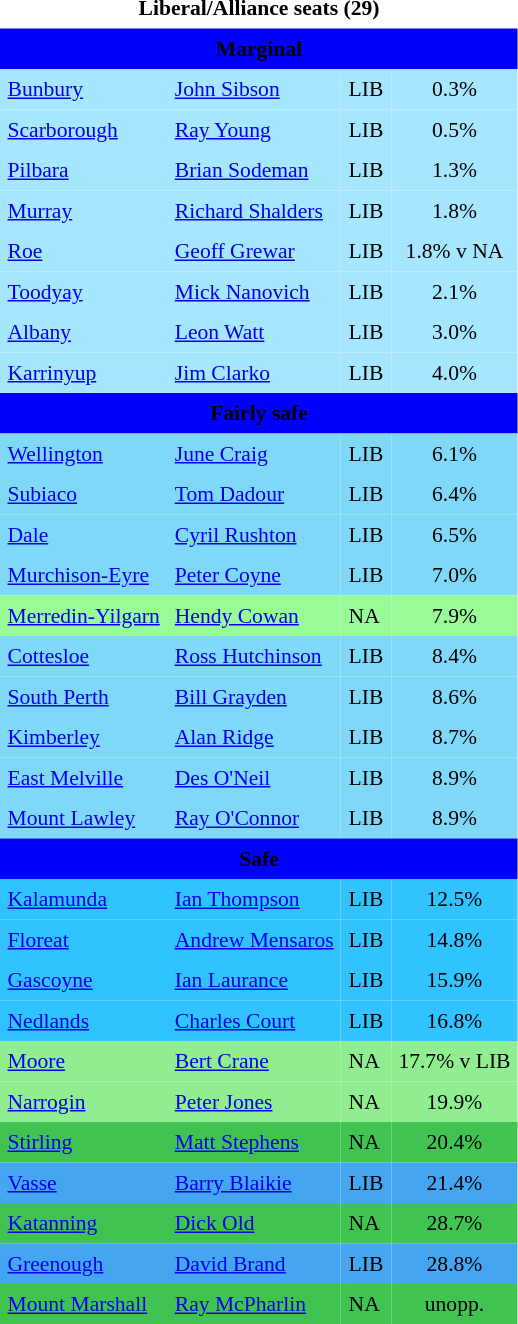<table class="toccolours" cellpadding="5" cellspacing="0" style="float:left; margin-right:.5em; margin-top:.4em; font-size:90%;">
<tr>
<td COLSPAN=4 align="center"><strong>Liberal/Alliance seats (29)</strong></td>
</tr>
<tr>
<td COLSPAN=4 align="center" bgcolor="Blue"><span><strong>Marginal</strong></span></td>
</tr>
<tr>
<td align="left" bgcolor="A6E7FF"><a href='#'>Bunbury</a></td>
<td align="left" bgcolor="A6E7FF"><a href='#'>John Sibson</a></td>
<td align="left" bgcolor="A6E7FF">LIB</td>
<td align="center" bgcolor="A6E7FF">0.3%</td>
</tr>
<tr>
<td align="left" bgcolor="A6E7FF"><a href='#'>Scarborough</a></td>
<td align="left" bgcolor="A6E7FF"><a href='#'>Ray Young</a></td>
<td align="left" bgcolor="A6E7FF">LIB</td>
<td align="center" bgcolor="A6E7FF">0.5%</td>
</tr>
<tr>
<td align="left" bgcolor="A6E7FF"><a href='#'>Pilbara</a></td>
<td align="left" bgcolor="A6E7FF"><a href='#'>Brian Sodeman</a></td>
<td align="left" bgcolor="A6E7FF">LIB</td>
<td align="center" bgcolor="A6E7FF">1.3%</td>
</tr>
<tr>
<td align="left" bgcolor="A6E7FF"><a href='#'>Murray</a></td>
<td align="left" bgcolor="A6E7FF"><a href='#'>Richard Shalders</a></td>
<td align="left" bgcolor="A6E7FF">LIB</td>
<td align="center" bgcolor="A6E7FF">1.8%</td>
</tr>
<tr>
<td align="left" bgcolor="A6E7FF"><a href='#'>Roe</a></td>
<td align="left" bgcolor="A6E7FF"><a href='#'>Geoff Grewar</a></td>
<td align="left" bgcolor="A6E7FF">LIB</td>
<td align="center" bgcolor="A6E7FF">1.8% v NA</td>
</tr>
<tr>
<td align="left" bgcolor="A6E7FF"><a href='#'>Toodyay</a></td>
<td align="left" bgcolor="A6E7FF"><a href='#'>Mick Nanovich</a></td>
<td align="left" bgcolor="A6E7FF">LIB</td>
<td align="center" bgcolor="A6E7FF">2.1%</td>
</tr>
<tr>
<td align="left" bgcolor="A6E7FF"><a href='#'>Albany</a></td>
<td align="left" bgcolor="A6E7FF"><a href='#'>Leon Watt</a></td>
<td align="left" bgcolor="A6E7FF">LIB</td>
<td align="center" bgcolor="A6E7FF">3.0%</td>
</tr>
<tr>
<td align="left" bgcolor="A6E7FF"><a href='#'>Karrinyup</a></td>
<td align="left" bgcolor="A6E7FF"><a href='#'>Jim Clarko</a></td>
<td align="left" bgcolor="A6E7FF">LIB</td>
<td align="center" bgcolor="A6E7FF">4.0%</td>
</tr>
<tr>
<td COLSPAN=4 align="center" bgcolor="blue"><span><strong>Fairly safe</strong></span></td>
</tr>
<tr>
<td align="left" bgcolor="80D8F9"><a href='#'>Wellington</a></td>
<td align="left" bgcolor="80D8F9"><a href='#'>June Craig</a></td>
<td align="left" bgcolor="80D8F9">LIB</td>
<td align="center" bgcolor="80D8F9">6.1%</td>
</tr>
<tr>
<td align="left" bgcolor="80D8F9"><a href='#'>Subiaco</a></td>
<td align="left" bgcolor="80D8F9"><a href='#'>Tom Dadour</a></td>
<td align="left" bgcolor="80D8F9">LIB</td>
<td align="center" bgcolor="80D8F9">6.4%</td>
</tr>
<tr>
<td align="left" bgcolor="80D8F9"><a href='#'>Dale</a></td>
<td align="left" bgcolor="80D8F9"><a href='#'>Cyril Rushton</a></td>
<td align="left" bgcolor="80D8F9">LIB</td>
<td align="center" bgcolor="80D8F9">6.5%</td>
</tr>
<tr>
<td align="left" bgcolor="80D8F9"><a href='#'>Murchison-Eyre</a></td>
<td align="left" bgcolor="80D8F9"><a href='#'>Peter Coyne</a></td>
<td align="left" bgcolor="80D8F9">LIB</td>
<td align="center" bgcolor="80D8F9">7.0%</td>
</tr>
<tr>
<td align="left" bgcolor="98FB98"><a href='#'>Merredin-Yilgarn</a></td>
<td align="left" bgcolor="98FB98"><a href='#'>Hendy Cowan</a></td>
<td align="left" bgcolor="98FB98">NA</td>
<td align="center" bgcolor="98FB98">7.9%</td>
</tr>
<tr>
<td align="left" bgcolor="80D8F9"><a href='#'>Cottesloe</a></td>
<td align="left" bgcolor="80D8F9"><a href='#'>Ross Hutchinson</a></td>
<td align="left" bgcolor="80D8F9">LIB</td>
<td align="center" bgcolor="80D8F9">8.4%</td>
</tr>
<tr>
<td align="left" bgcolor="80D8F9"><a href='#'>South Perth</a></td>
<td align="left" bgcolor="80D8F9"><a href='#'>Bill Grayden</a></td>
<td align="left" bgcolor="80D8F9">LIB</td>
<td align="center" bgcolor="80D8F9">8.6%</td>
</tr>
<tr>
<td align="left" bgcolor="80D8F9"><a href='#'>Kimberley</a></td>
<td align="left" bgcolor="80D8F9"><a href='#'>Alan Ridge</a></td>
<td align="left" bgcolor="80D8F9">LIB</td>
<td align="center" bgcolor="80D8F9">8.7%</td>
</tr>
<tr>
<td align="left" bgcolor="80D8F9"><a href='#'>East Melville</a></td>
<td align="left" bgcolor="80D8F9"><a href='#'>Des O'Neil</a></td>
<td align="left" bgcolor="80D8F9">LIB</td>
<td align="center" bgcolor="80D8F9">8.9%</td>
</tr>
<tr>
<td align="left" bgcolor="80D8F9"><a href='#'>Mount Lawley</a></td>
<td align="left" bgcolor="80D8F9"><a href='#'>Ray O'Connor</a></td>
<td align="left" bgcolor="80D8F9">LIB</td>
<td align="center" bgcolor="80D8F9">8.9%</td>
</tr>
<tr>
<td COLSPAN=4 align="center" bgcolor="blue"><span><strong>Safe</strong></span></td>
</tr>
<tr>
<td align="left" bgcolor="31C3FF"><a href='#'>Kalamunda</a></td>
<td align="left" bgcolor="31C3FF"><a href='#'>Ian Thompson</a></td>
<td align="left" bgcolor="31C3FF">LIB</td>
<td align="center" bgcolor="31C3FF">12.5%</td>
</tr>
<tr>
<td align="left" bgcolor="31C3FF"><a href='#'>Floreat</a></td>
<td align="left" bgcolor="31C3FF"><a href='#'>Andrew Mensaros</a></td>
<td align="left" bgcolor="31C3FF">LIB</td>
<td align="center" bgcolor="31C3FF">14.8%</td>
</tr>
<tr>
<td align="left" bgcolor="31C3FF"><a href='#'>Gascoyne</a></td>
<td align="left" bgcolor="31C3FF"><a href='#'>Ian Laurance</a></td>
<td align="left" bgcolor="31C3FF">LIB</td>
<td align="center" bgcolor="31C3FF">15.9%</td>
</tr>
<tr>
<td align="left" bgcolor="31C3FF"><a href='#'>Nedlands</a></td>
<td align="left" bgcolor="31C3FF"><a href='#'>Charles Court</a></td>
<td align="left" bgcolor="31C3FF">LIB</td>
<td align="center" bgcolor="31C3FF">16.8%</td>
</tr>
<tr>
<td align="left" bgcolor="90EE90"><a href='#'>Moore</a></td>
<td align="left" bgcolor="90EE90"><a href='#'>Bert Crane</a></td>
<td align="left" bgcolor="90EE90">NA</td>
<td align="center" bgcolor="90EE90">17.7% v LIB</td>
</tr>
<tr>
<td align="left" bgcolor="90EE90"><a href='#'>Narrogin</a></td>
<td align="left" bgcolor="90EE90"><a href='#'>Peter Jones</a></td>
<td align="left" bgcolor="90EE90">NA</td>
<td align="center" bgcolor="90EE90">19.9%</td>
</tr>
<tr>
<td align="left" bgcolor="40C351"><a href='#'>Stirling</a></td>
<td align="left" bgcolor="40C351"><a href='#'>Matt Stephens</a></td>
<td align="left" bgcolor="40C351">NA</td>
<td align="center" bgcolor="40C351">20.4%</td>
</tr>
<tr>
<td align="left" bgcolor="44A6F1"><a href='#'>Vasse</a></td>
<td align="left" bgcolor="44A6F1"><a href='#'>Barry Blaikie</a></td>
<td align="left" bgcolor="44A6F1">LIB</td>
<td align="center" bgcolor="44A6F1">21.4%</td>
</tr>
<tr>
<td align="left" bgcolor="40C351"><a href='#'>Katanning</a></td>
<td align="left" bgcolor="40C351"><a href='#'>Dick Old</a></td>
<td align="left" bgcolor="40C351">NA</td>
<td align="center" bgcolor="40C351">28.7%</td>
</tr>
<tr>
<td align="left" bgcolor="44A6F1"><a href='#'>Greenough</a></td>
<td align="left" bgcolor="44A6F1"><a href='#'>David Brand</a></td>
<td align="left" bgcolor="44A6F1">LIB</td>
<td align="center" bgcolor="44A6F1">28.8%</td>
</tr>
<tr>
<td align="left" bgcolor="40C351"><a href='#'>Mount Marshall</a></td>
<td align="left" bgcolor="40C351"><a href='#'>Ray McPharlin</a></td>
<td align="left" bgcolor="40C351">NA</td>
<td align="center" bgcolor="40C351">unopp.</td>
</tr>
<tr>
</tr>
</table>
